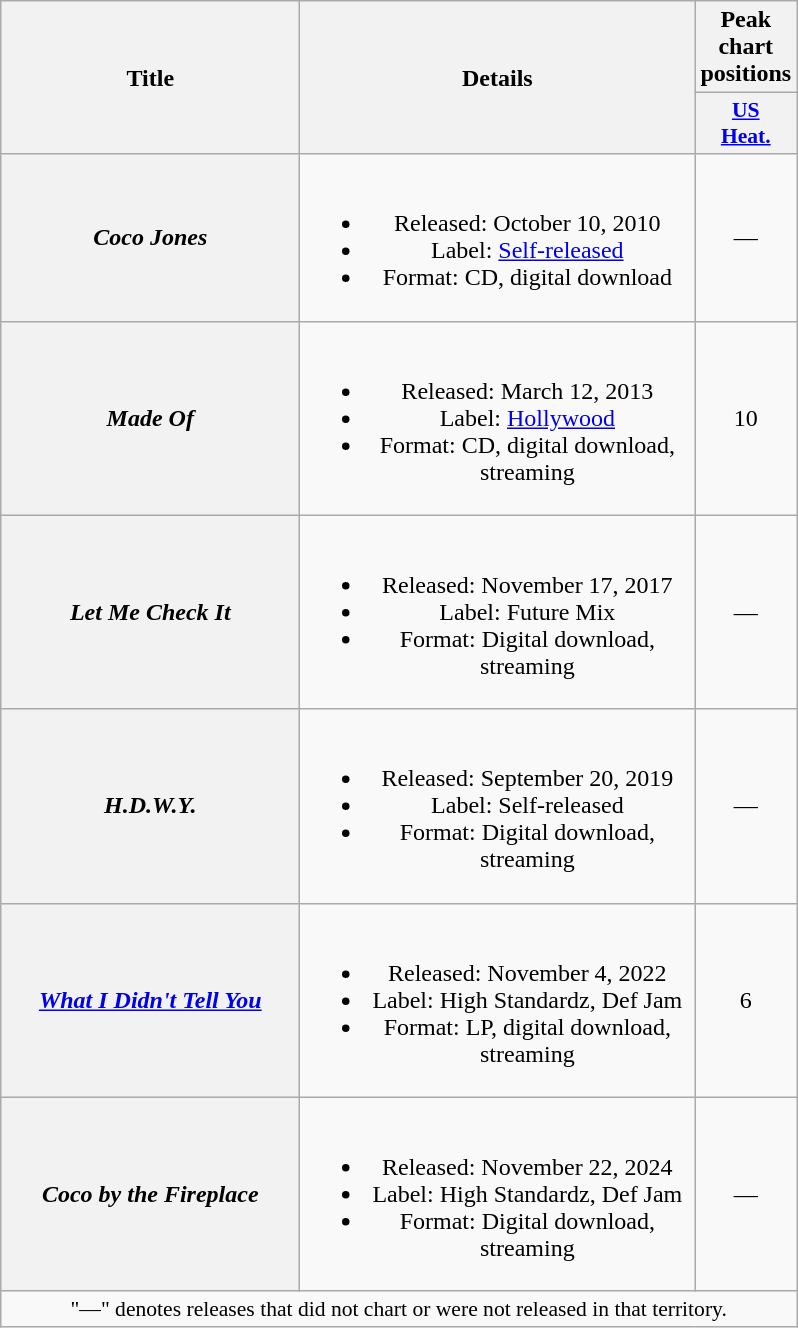<table class="wikitable plainrowheaders" style="text-align:center;">
<tr>
<th scope="col" rowspan="2" style="width:12em;">Title</th>
<th scope="col" rowspan="2" style="width:16em;">Details</th>
<th scope="col" colspan="1">Peak chart positions</th>
</tr>
<tr>
<th scope="col" style="width:3em;font-size:90%;"><a href='#'>US<br>Heat.</a><br></th>
</tr>
<tr>
<th scope="row"><em>Coco Jones</em></th>
<td><br><ul><li>Released: October 10, 2010</li><li>Label: <a href='#'>Self-released</a></li><li>Format: CD, digital download</li></ul></td>
<td>—</td>
</tr>
<tr>
<th scope="row"><em>Made Of</em></th>
<td><br><ul><li>Released: March 12, 2013</li><li>Label: <a href='#'>Hollywood</a></li><li>Format: CD, digital download, streaming</li></ul></td>
<td>10</td>
</tr>
<tr>
<th scope="row"><em>Let Me Check It</em></th>
<td><br><ul><li>Released: November 17, 2017</li><li>Label: Future Mix</li><li>Format: Digital download, streaming</li></ul></td>
<td>—</td>
</tr>
<tr>
<th scope="row"><em>H.D.W.Y.</em></th>
<td><br><ul><li>Released: September 20, 2019</li><li>Label: Self-released</li><li>Format: Digital download, streaming</li></ul></td>
<td>—</td>
</tr>
<tr>
<th scope="row"><em><a href='#'>What I Didn't Tell You</a></em></th>
<td><br><ul><li>Released: November 4, 2022</li><li>Label: High Standardz, Def Jam</li><li>Format: LP, digital download, streaming</li></ul></td>
<td>6</td>
</tr>
<tr>
<th scope="row"><em>Coco by the Fireplace</em></th>
<td><br><ul><li>Released: November 22, 2024</li><li>Label: High Standardz, Def Jam</li><li>Format: Digital download, streaming</li></ul></td>
<td>—</td>
</tr>
<tr>
<td colspan="8" style="font-size:90%;">"—" denotes releases that did not chart or were not released in that territory.</td>
</tr>
</table>
